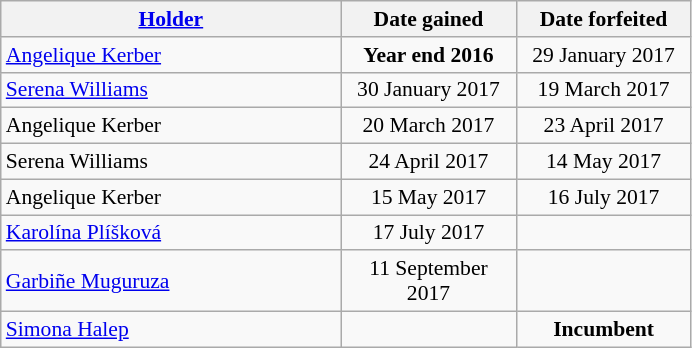<table class="wikitable" style="font-size:90%">
<tr>
<th style="width:220px;"><a href='#'>Holder</a></th>
<th style="width:110px;">Date gained</th>
<th style="width:110px;">Date forfeited</th>
</tr>
<tr>
<td> <a href='#'>Angelique Kerber</a></td>
<td style="text-align:center;"><strong> Year end 2016</strong></td>
<td style="text-align:center;">29 January 2017</td>
</tr>
<tr>
<td> <a href='#'>Serena Williams</a></td>
<td style="text-align:center;">30 January 2017</td>
<td style="text-align:center;">19 March 2017</td>
</tr>
<tr>
<td> Angelique Kerber</td>
<td style="text-align:center;">20 March 2017</td>
<td style="text-align:center;">23 April 2017</td>
</tr>
<tr>
<td> Serena Williams</td>
<td style="text-align:center;">24 April 2017</td>
<td style="text-align:center;">14 May 2017</td>
</tr>
<tr>
<td> Angelique Kerber</td>
<td style="text-align:center;">15 May 2017</td>
<td style="text-align:center;">16 July 2017</td>
</tr>
<tr>
<td> <a href='#'>Karolína Plíšková</a></td>
<td style="text-align:center;">17 July 2017</td>
<td style="text-align:center;"></td>
</tr>
<tr>
<td> <a href='#'>Garbiñe Muguruza</a></td>
<td style="text-align:center;">11 September 2017</td>
<td style="text-align:center;"></td>
</tr>
<tr>
<td> <a href='#'>Simona Halep</a></td>
<td style="text-align:center;"></td>
<td style="text-align:center;"><strong>Incumbent</strong></td>
</tr>
</table>
